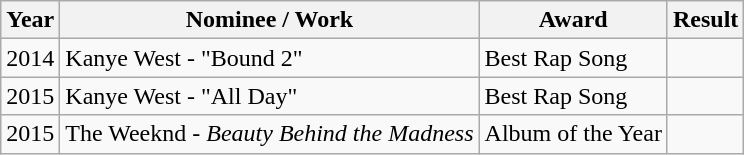<table class="wikitable">
<tr>
<th>Year</th>
<th>Nominee / Work</th>
<th>Award</th>
<th>Result</th>
</tr>
<tr>
<td>2014</td>
<td>Kanye West - "Bound 2"</td>
<td>Best Rap Song</td>
<td></td>
</tr>
<tr>
<td>2015</td>
<td>Kanye West - "All Day"</td>
<td>Best Rap Song</td>
<td></td>
</tr>
<tr>
<td>2015</td>
<td>The Weeknd - <em>Beauty Behind the Madness</em></td>
<td>Album of the Year</td>
<td></td>
</tr>
</table>
